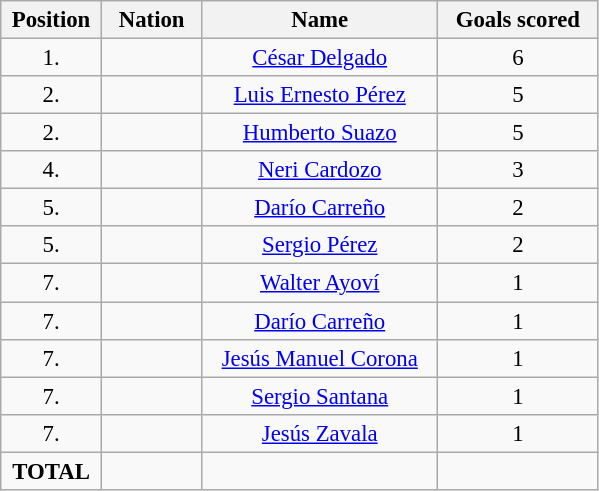<table class="wikitable" style="font-size: 95%; text-align: center;">
<tr>
<th width=60>Position</th>
<th width=60>Nation</th>
<th width=150>Name</th>
<th width=100>Goals scored</th>
</tr>
<tr>
<td>1.</td>
<td></td>
<td><a href='#'>César Delgado</a></td>
<td>6</td>
</tr>
<tr>
<td>2.</td>
<td></td>
<td><a href='#'>Luis Ernesto Pérez</a></td>
<td>5</td>
</tr>
<tr>
<td>2.</td>
<td></td>
<td><a href='#'>Humberto Suazo</a></td>
<td>5</td>
</tr>
<tr>
<td>4.</td>
<td></td>
<td><a href='#'>Neri Cardozo</a></td>
<td>3</td>
</tr>
<tr>
<td>5.</td>
<td></td>
<td><a href='#'>Darío Carreño</a></td>
<td>2</td>
</tr>
<tr>
<td>5.</td>
<td></td>
<td><a href='#'>Sergio Pérez</a></td>
<td>2</td>
</tr>
<tr>
<td>7.</td>
<td></td>
<td><a href='#'>Walter Ayoví</a></td>
<td>1</td>
</tr>
<tr>
<td>7.</td>
<td></td>
<td><a href='#'>Darío Carreño</a></td>
<td>1</td>
</tr>
<tr>
<td>7.</td>
<td></td>
<td><a href='#'>Jesús Manuel Corona</a></td>
<td>1</td>
</tr>
<tr>
<td>7.</td>
<td></td>
<td><a href='#'>Sergio Santana</a></td>
<td>1</td>
</tr>
<tr>
<td>7.</td>
<td></td>
<td><a href='#'>Jesús Zavala</a></td>
<td>1</td>
</tr>
<tr>
<td><strong>TOTAL</strong></td>
<td></td>
<td></td>
<td></td>
</tr>
</table>
